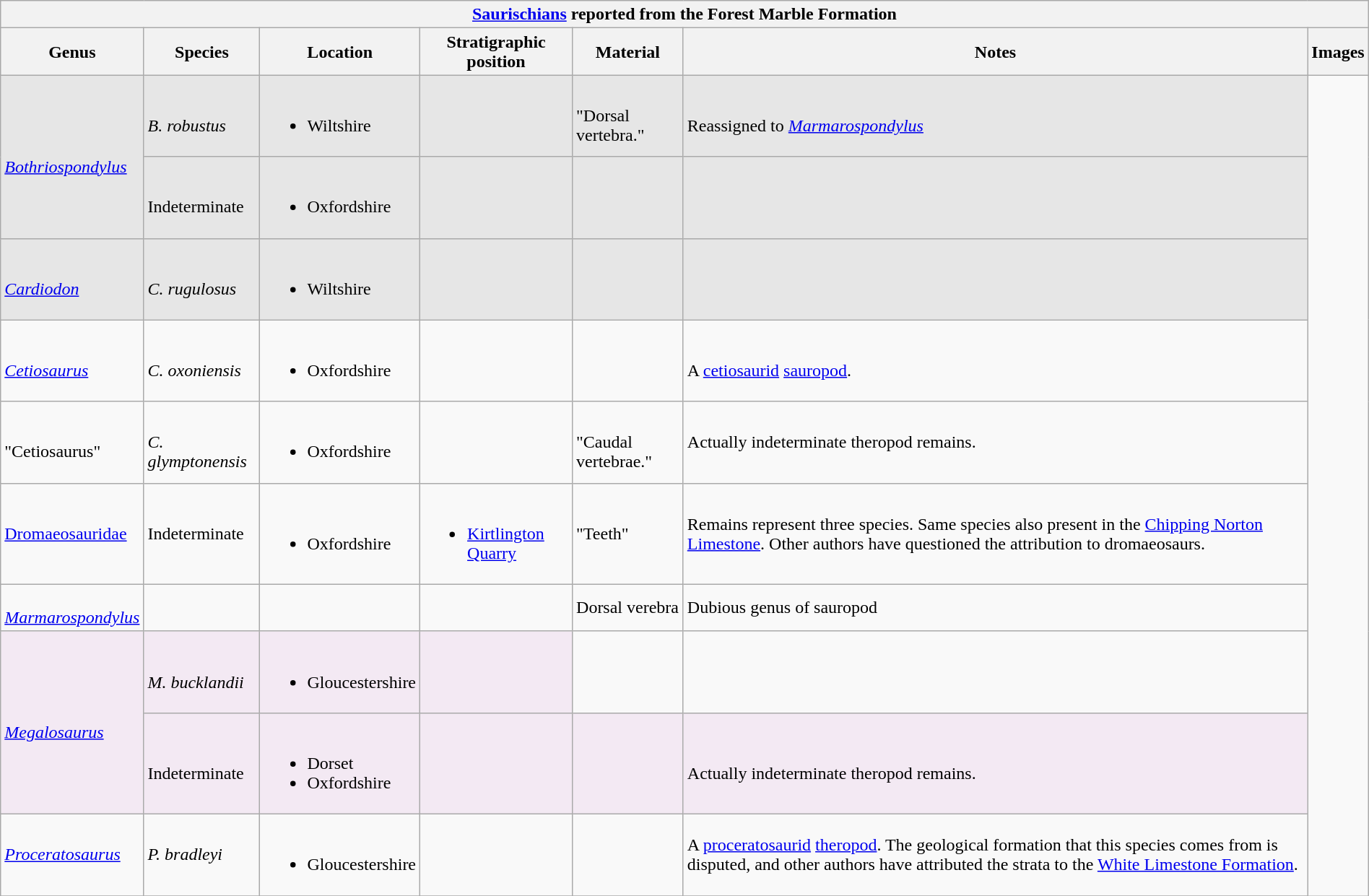<table class="wikitable" align="center" width="100%">
<tr>
<th colspan="7" align="center"><strong><a href='#'>Saurischians</a> reported from the Forest Marble Formation</strong></th>
</tr>
<tr>
<th>Genus</th>
<th>Species</th>
<th>Location</th>
<th>Stratigraphic position</th>
<th>Material</th>
<th>Notes</th>
<th>Images</th>
</tr>
<tr>
<td rowspan="2" style="background:#E6E6E6;"><br><em><a href='#'>Bothriospondylus</a></em></td>
<td style="background:#E6E6E6;"><br><em>B. robustus</em></td>
<td style="background:#E6E6E6;"><br><ul><li>Wiltshire</li></ul></td>
<td style="background:#E6E6E6;"></td>
<td style="background:#E6E6E6;"><br>"Dorsal vertebra."</td>
<td style="background:#E6E6E6;"><br>Reassigned to <em><a href='#'>Marmarospondylus</a></em></td>
<td rowspan="100"><br></td>
</tr>
<tr>
<td style="background:#E6E6E6;"><br>Indeterminate</td>
<td style="background:#E6E6E6;"><br><ul><li>Oxfordshire</li></ul></td>
<td style="background:#E6E6E6;"></td>
<td style="background:#E6E6E6;"></td>
<td style="background:#E6E6E6;"></td>
</tr>
<tr>
<td style="background:#E6E6E6;"><br><em><a href='#'>Cardiodon</a></em></td>
<td style="background:#E6E6E6;"><br><em>C. rugulosus</em></td>
<td style="background:#E6E6E6;"><br><ul><li>Wiltshire</li></ul></td>
<td style="background:#E6E6E6;"></td>
<td style="background:#E6E6E6;"></td>
<td style="background:#E6E6E6;"></td>
</tr>
<tr>
<td><br><em><a href='#'>Cetiosaurus</a></em></td>
<td><br><em>C. oxoniensis</em></td>
<td><br><ul><li>Oxfordshire</li></ul></td>
<td></td>
<td></td>
<td><br>A <a href='#'>cetiosaurid</a> <a href='#'>sauropod</a>.</td>
</tr>
<tr>
<td><br>"Cetiosaurus"</td>
<td><br><em>C. glymptonensis</em></td>
<td><br><ul><li>Oxfordshire</li></ul></td>
<td></td>
<td><br>"Caudal vertebrae."</td>
<td>Actually indeterminate theropod remains.</td>
</tr>
<tr>
<td><a href='#'>Dromaeosauridae</a></td>
<td>Indeterminate</td>
<td><br><ul><li>Oxfordshire</li></ul></td>
<td><br><ul><li><a href='#'>Kirtlington Quarry</a></li></ul></td>
<td>"Teeth"</td>
<td>Remains represent three species. Same species also present in the <a href='#'>Chipping Norton Limestone</a>. Other authors have questioned the attribution to dromaeosaurs.</td>
</tr>
<tr>
<td><br><em><a href='#'>Marmarospondylus</a></em></td>
<td></td>
<td></td>
<td></td>
<td>Dorsal verebra</td>
<td>Dubious genus of sauropod</td>
</tr>
<tr>
<td rowspan="2" style="background:#f3e9f3;"><br><em><a href='#'>Megalosaurus</a></em></td>
<td style="background:#f3e9f3;"><br><em>M. bucklandii</em></td>
<td style="background:#f3e9f3;"><br><ul><li>Gloucestershire</li></ul></td>
<td style="background:#f3e9f3;"></td>
<td></td>
<td></td>
</tr>
<tr>
<td style="background:#f3e9f3;"><br>Indeterminate</td>
<td style="background:#f3e9f3;"><br><ul><li>Dorset</li><li>Oxfordshire</li></ul></td>
<td style="background:#f3e9f3;"></td>
<td style="background:#f3e9f3;"></td>
<td style="background:#f3e9f3;"><br>Actually indeterminate theropod remains.</td>
</tr>
<tr>
<td><em><a href='#'>Proceratosaurus</a></em></td>
<td><em>P. bradleyi</em></td>
<td><br><ul><li>Gloucestershire<em></em></li></ul></td>
<td></td>
<td></td>
<td>A <a href='#'>proceratosaurid</a> <a href='#'>theropod</a>. The geological formation that this species comes from is disputed, and other authors have attributed the strata to the <a href='#'>White Limestone Formation</a>.</td>
</tr>
<tr>
</tr>
</table>
